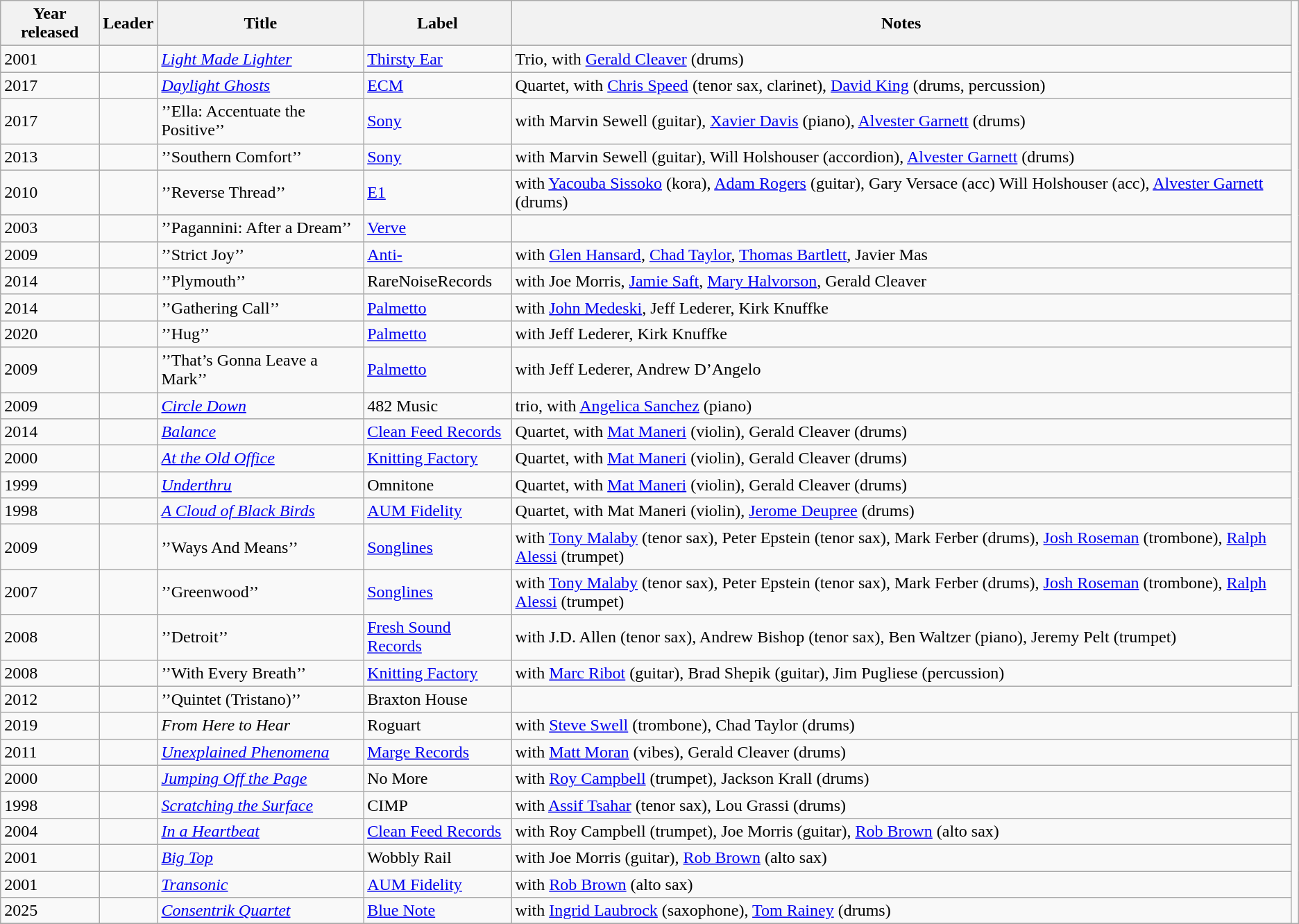<table class="wikitable sortable">
<tr>
<th>Year released</th>
<th>Leader</th>
<th>Title</th>
<th>Label</th>
<th>Notes</th>
</tr>
<tr>
<td>2001</td>
<td></td>
<td><em><a href='#'>Light Made Lighter</a></em></td>
<td><a href='#'>Thirsty Ear</a></td>
<td>Trio, with <a href='#'>Gerald Cleaver</a> (drums)</td>
</tr>
<tr>
<td>2017</td>
<td></td>
<td><em><a href='#'>Daylight Ghosts</a></em></td>
<td><a href='#'>ECM</a></td>
<td>Quartet, with <a href='#'>Chris Speed</a> (tenor sax, clarinet), <a href='#'>David King</a> (drums, percussion)</td>
</tr>
<tr>
<td>2017</td>
<td></td>
<td>’’Ella: Accentuate the Positive’’</td>
<td><a href='#'>Sony</a></td>
<td>with Marvin Sewell (guitar), <a href='#'>Xavier Davis</a> (piano), <a href='#'>Alvester Garnett</a> (drums)</td>
</tr>
<tr>
<td>2013</td>
<td></td>
<td>’’Southern Comfort’’</td>
<td><a href='#'>Sony</a></td>
<td>with Marvin Sewell (guitar), Will Holshouser (accordion), <a href='#'>Alvester Garnett</a> (drums)</td>
</tr>
<tr>
<td>2010</td>
<td></td>
<td>’’Reverse Thread’’</td>
<td><a href='#'>E1</a></td>
<td>with <a href='#'>Yacouba Sissoko</a> (kora), <a href='#'>Adam Rogers</a> (guitar), Gary Versace (acc) Will Holshouser (acc), <a href='#'>Alvester Garnett</a> (drums)</td>
</tr>
<tr>
<td>2003</td>
<td></td>
<td>’’Pagannini: After a Dream’’</td>
<td><a href='#'>Verve</a></td>
<td></td>
</tr>
<tr>
<td>2009</td>
<td></td>
<td>’’Strict Joy’’</td>
<td><a href='#'>Anti-</a></td>
<td>with <a href='#'>Glen Hansard</a>, <a href='#'>Chad Taylor</a>, <a href='#'>Thomas Bartlett</a>, Javier Mas</td>
</tr>
<tr>
<td>2014</td>
<td></td>
<td>’’Plymouth’’</td>
<td>RareNoiseRecords</td>
<td>with Joe Morris, <a href='#'>Jamie Saft</a>, <a href='#'>Mary Halvorson</a>, Gerald Cleaver</td>
</tr>
<tr>
<td>2014</td>
<td></td>
<td>’’Gathering Call’’</td>
<td><a href='#'>Palmetto</a></td>
<td>with <a href='#'>John Medeski</a>, Jeff Lederer, Kirk Knuffke</td>
</tr>
<tr>
<td>2020</td>
<td></td>
<td>’’Hug’’</td>
<td><a href='#'>Palmetto</a></td>
<td>with Jeff Lederer, Kirk Knuffke</td>
</tr>
<tr>
<td>2009</td>
<td></td>
<td>’’That’s Gonna Leave a Mark’’</td>
<td><a href='#'>Palmetto</a></td>
<td>with Jeff Lederer, Andrew D’Angelo</td>
</tr>
<tr>
<td>2009</td>
<td></td>
<td><em><a href='#'>Circle Down</a></em></td>
<td>482 Music</td>
<td>trio, with <a href='#'>Angelica Sanchez</a> (piano)</td>
</tr>
<tr>
<td>2014</td>
<td></td>
<td><em><a href='#'>Balance</a></em></td>
<td><a href='#'>Clean Feed Records</a></td>
<td>Quartet, with <a href='#'>Mat Maneri</a> (violin), Gerald Cleaver (drums)</td>
</tr>
<tr>
<td>2000</td>
<td></td>
<td><em><a href='#'>At the Old Office</a></em></td>
<td><a href='#'>Knitting Factory</a></td>
<td>Quartet, with <a href='#'>Mat Maneri</a> (violin), Gerald Cleaver (drums)</td>
</tr>
<tr>
<td>1999</td>
<td></td>
<td><em><a href='#'>Underthru</a></em></td>
<td>Omnitone</td>
<td>Quartet, with <a href='#'>Mat Maneri</a> (violin), Gerald Cleaver (drums)</td>
</tr>
<tr>
<td>1998</td>
<td></td>
<td><em><a href='#'>A Cloud of Black Birds</a></em></td>
<td><a href='#'>AUM Fidelity</a></td>
<td>Quartet, with Mat Maneri (violin), <a href='#'>Jerome Deupree</a> (drums)</td>
</tr>
<tr>
<td>2009</td>
<td></td>
<td>’’Ways And Means’’</td>
<td><a href='#'>Songlines</a></td>
<td>with <a href='#'>Tony Malaby</a> (tenor sax), Peter Epstein (tenor sax), Mark Ferber (drums), <a href='#'>Josh Roseman</a> (trombone), <a href='#'>Ralph Alessi</a> (trumpet)</td>
</tr>
<tr>
<td>2007</td>
<td></td>
<td>’’Greenwood’’</td>
<td><a href='#'>Songlines</a></td>
<td>with <a href='#'>Tony Malaby</a> (tenor sax), Peter Epstein (tenor sax), Mark Ferber (drums), <a href='#'>Josh Roseman</a> (trombone), <a href='#'>Ralph Alessi</a> (trumpet)</td>
</tr>
<tr>
<td>2008</td>
<td></td>
<td>’’Detroit’’</td>
<td><a href='#'>Fresh Sound Records</a></td>
<td>with J.D. Allen (tenor sax), Andrew Bishop (tenor sax), Ben Waltzer (piano), Jeremy Pelt (trumpet)</td>
</tr>
<tr>
<td>2008</td>
<td></td>
<td>’’With Every Breath’’</td>
<td><a href='#'>Knitting Factory</a></td>
<td>with <a href='#'>Marc Ribot</a> (guitar), Brad Shepik (guitar), Jim Pugliese (percussion)</td>
</tr>
<tr>
<td>2012</td>
<td></td>
<td>’’Quintet (Tristano)’’</td>
<td>Braxton House</td>
</tr>
<tr>
<td>2019</td>
<td></td>
<td><em>From Here to Hear</em></td>
<td>Roguart</td>
<td>with <a href='#'>Steve Swell</a> (trombone), Chad Taylor (drums)</td>
<td></td>
</tr>
<tr>
<td>2011</td>
<td></td>
<td><em><a href='#'>Unexplained Phenomena</a></em></td>
<td><a href='#'>Marge Records</a></td>
<td>with <a href='#'>Matt Moran</a> (vibes), Gerald Cleaver (drums)</td>
</tr>
<tr>
<td>2000</td>
<td></td>
<td><em><a href='#'>Jumping Off the Page</a></em></td>
<td>No More</td>
<td>with <a href='#'>Roy Campbell</a> (trumpet), Jackson Krall (drums)</td>
</tr>
<tr>
<td>1998</td>
<td></td>
<td><em><a href='#'>Scratching the Surface</a></em></td>
<td>CIMP</td>
<td>with <a href='#'>Assif Tsahar</a> (tenor sax), Lou Grassi (drums)</td>
</tr>
<tr>
<td>2004</td>
<td></td>
<td><em><a href='#'>In a Heartbeat</a></em></td>
<td><a href='#'>Clean Feed Records</a></td>
<td>with Roy Campbell (trumpet), Joe Morris (guitar), <a href='#'>Rob Brown</a> (alto sax)</td>
</tr>
<tr>
<td>2001</td>
<td></td>
<td><em><a href='#'>Big Top</a></em></td>
<td>Wobbly Rail</td>
<td>with Joe Morris (guitar), <a href='#'>Rob Brown</a> (alto sax)</td>
</tr>
<tr>
<td>2001</td>
<td></td>
<td><em><a href='#'>Transonic</a></em></td>
<td><a href='#'>AUM Fidelity</a></td>
<td>with <a href='#'>Rob Brown</a> (alto sax)</td>
</tr>
<tr>
<td>2025</td>
<td></td>
<td><em><a href='#'>Consentrik Quartet</a></em></td>
<td><a href='#'>Blue Note</a></td>
<td>with <a href='#'>Ingrid Laubrock</a> (saxophone), <a href='#'>Tom Rainey</a> (drums)</td>
</tr>
<tr>
</tr>
</table>
